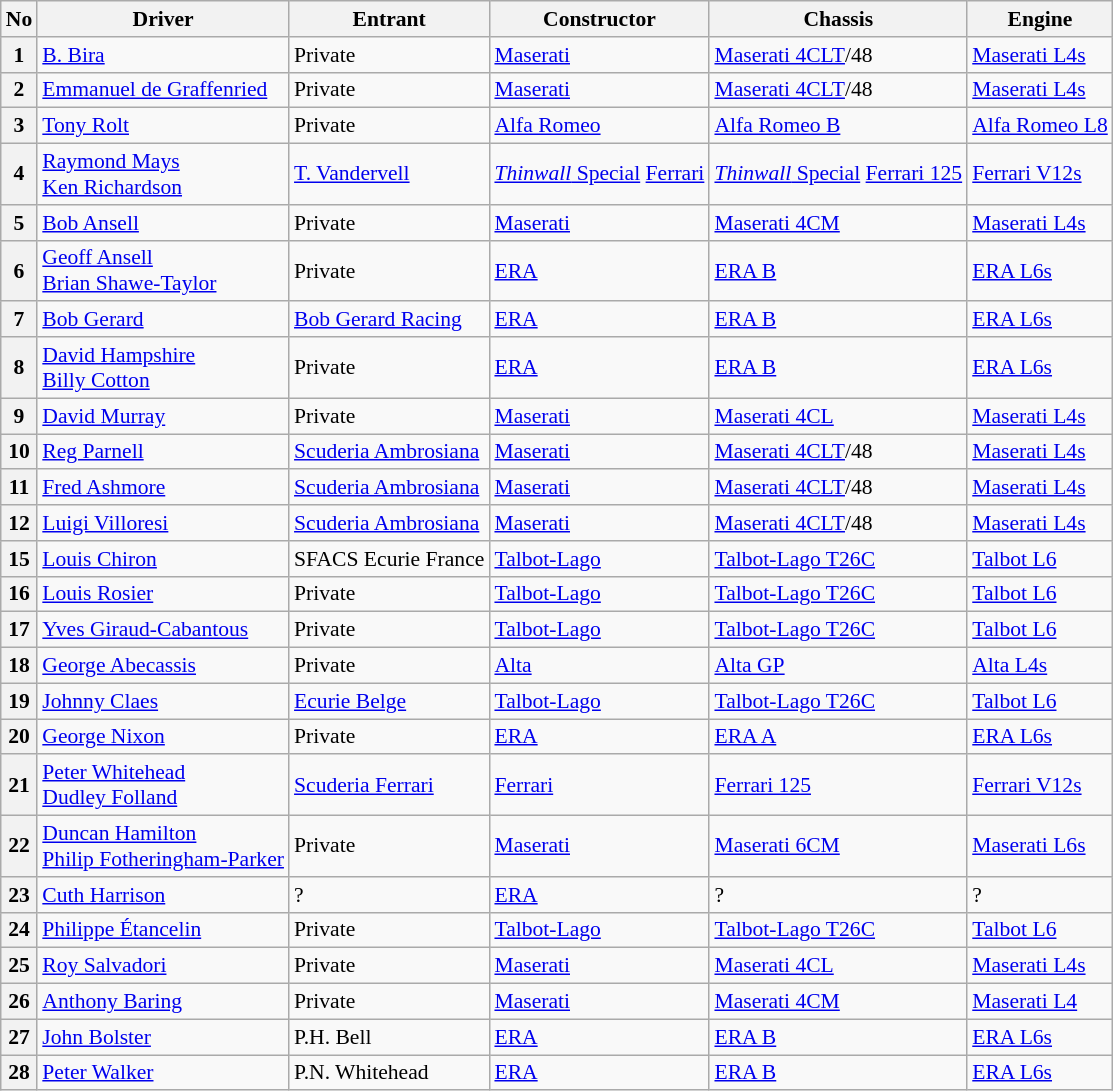<table class="wikitable" style="font-size: 90%;">
<tr>
<th>No</th>
<th>Driver</th>
<th>Entrant</th>
<th>Constructor</th>
<th>Chassis</th>
<th>Engine</th>
</tr>
<tr>
<th>1</th>
<td> <a href='#'>B. Bira</a></td>
<td>Private</td>
<td><a href='#'>Maserati</a></td>
<td><a href='#'>Maserati 4CLT</a>/48</td>
<td><a href='#'>Maserati L4s</a></td>
</tr>
<tr>
<th>2</th>
<td> <a href='#'>Emmanuel de Graffenried</a></td>
<td>Private</td>
<td><a href='#'>Maserati</a></td>
<td><a href='#'>Maserati 4CLT</a>/48</td>
<td><a href='#'>Maserati L4s</a></td>
</tr>
<tr>
<th>3</th>
<td> <a href='#'>Tony Rolt</a></td>
<td>Private</td>
<td><a href='#'>Alfa Romeo</a></td>
<td><a href='#'>Alfa Romeo B</a></td>
<td><a href='#'>Alfa Romeo L8</a></td>
</tr>
<tr>
<th>4</th>
<td> <a href='#'>Raymond Mays</a><br> <a href='#'>Ken Richardson</a></td>
<td><a href='#'>T. Vandervell</a></td>
<td><a href='#'><em>Thinwall</em> Special</a> <a href='#'>Ferrari</a></td>
<td><a href='#'><em>Thinwall</em> Special</a> <a href='#'>Ferrari 125</a></td>
<td><a href='#'>Ferrari V12s</a></td>
</tr>
<tr>
<th>5</th>
<td> <a href='#'>Bob Ansell</a></td>
<td>Private</td>
<td><a href='#'>Maserati</a></td>
<td><a href='#'>Maserati 4CM</a></td>
<td><a href='#'>Maserati L4s</a></td>
</tr>
<tr>
<th>6</th>
<td> <a href='#'>Geoff Ansell</a><br> <a href='#'>Brian Shawe-Taylor</a></td>
<td>Private</td>
<td><a href='#'>ERA</a></td>
<td><a href='#'>ERA B</a></td>
<td><a href='#'>ERA L6s</a></td>
</tr>
<tr>
<th>7</th>
<td> <a href='#'>Bob Gerard</a></td>
<td><a href='#'>Bob Gerard Racing</a></td>
<td><a href='#'>ERA</a></td>
<td><a href='#'>ERA B</a></td>
<td><a href='#'>ERA L6s</a></td>
</tr>
<tr>
<th>8</th>
<td> <a href='#'>David Hampshire</a><br> <a href='#'>Billy Cotton</a></td>
<td>Private</td>
<td><a href='#'>ERA</a></td>
<td><a href='#'>ERA B</a></td>
<td><a href='#'>ERA L6s</a></td>
</tr>
<tr>
<th>9</th>
<td> <a href='#'>David Murray</a></td>
<td>Private</td>
<td><a href='#'>Maserati</a></td>
<td><a href='#'>Maserati 4CL</a></td>
<td><a href='#'>Maserati L4s</a></td>
</tr>
<tr>
<th>10</th>
<td> <a href='#'>Reg Parnell</a></td>
<td><a href='#'>Scuderia Ambrosiana</a></td>
<td><a href='#'>Maserati</a></td>
<td><a href='#'>Maserati 4CLT</a>/48</td>
<td><a href='#'>Maserati L4s</a></td>
</tr>
<tr>
<th>11</th>
<td> <a href='#'>Fred Ashmore</a></td>
<td><a href='#'>Scuderia Ambrosiana</a></td>
<td><a href='#'>Maserati</a></td>
<td><a href='#'>Maserati 4CLT</a>/48</td>
<td><a href='#'>Maserati L4s</a></td>
</tr>
<tr>
<th>12</th>
<td> <a href='#'>Luigi Villoresi</a></td>
<td><a href='#'>Scuderia Ambrosiana</a></td>
<td><a href='#'>Maserati</a></td>
<td><a href='#'>Maserati 4CLT</a>/48</td>
<td><a href='#'>Maserati L4s</a></td>
</tr>
<tr>
<th>15</th>
<td> <a href='#'>Louis Chiron</a></td>
<td>SFACS Ecurie France</td>
<td><a href='#'>Talbot-Lago</a></td>
<td><a href='#'>Talbot-Lago T26C</a></td>
<td><a href='#'>Talbot L6</a></td>
</tr>
<tr>
<th>16</th>
<td> <a href='#'>Louis Rosier</a></td>
<td>Private</td>
<td><a href='#'>Talbot-Lago</a></td>
<td><a href='#'>Talbot-Lago T26C</a></td>
<td><a href='#'>Talbot L6</a></td>
</tr>
<tr>
<th>17</th>
<td> <a href='#'>Yves Giraud-Cabantous</a></td>
<td>Private</td>
<td><a href='#'>Talbot-Lago</a></td>
<td><a href='#'>Talbot-Lago T26C</a></td>
<td><a href='#'>Talbot L6</a></td>
</tr>
<tr>
<th>18</th>
<td> <a href='#'>George Abecassis</a></td>
<td>Private</td>
<td><a href='#'>Alta</a></td>
<td><a href='#'>Alta GP</a></td>
<td><a href='#'>Alta L4s</a></td>
</tr>
<tr>
<th>19</th>
<td> <a href='#'>Johnny Claes</a></td>
<td><a href='#'>Ecurie Belge</a></td>
<td><a href='#'>Talbot-Lago</a></td>
<td><a href='#'>Talbot-Lago T26C</a></td>
<td><a href='#'>Talbot L6</a></td>
</tr>
<tr>
<th>20</th>
<td> <a href='#'>George Nixon</a></td>
<td>Private</td>
<td><a href='#'>ERA</a></td>
<td><a href='#'>ERA A</a></td>
<td><a href='#'>ERA L6s</a></td>
</tr>
<tr>
<th>21</th>
<td> <a href='#'>Peter Whitehead</a><br> <a href='#'>Dudley Folland</a></td>
<td><a href='#'>Scuderia Ferrari</a></td>
<td><a href='#'>Ferrari</a></td>
<td><a href='#'>Ferrari 125</a></td>
<td><a href='#'>Ferrari V12s</a></td>
</tr>
<tr>
<th>22</th>
<td> <a href='#'>Duncan Hamilton</a><br> <a href='#'>Philip Fotheringham-Parker</a></td>
<td>Private</td>
<td><a href='#'>Maserati</a></td>
<td><a href='#'>Maserati 6CM</a></td>
<td><a href='#'>Maserati L6s</a></td>
</tr>
<tr>
<th>23</th>
<td> <a href='#'>Cuth Harrison</a></td>
<td>?</td>
<td><a href='#'>ERA</a></td>
<td>?</td>
<td>?</td>
</tr>
<tr>
<th>24</th>
<td> <a href='#'>Philippe Étancelin</a></td>
<td>Private</td>
<td><a href='#'>Talbot-Lago</a></td>
<td><a href='#'>Talbot-Lago T26C</a></td>
<td><a href='#'>Talbot L6</a></td>
</tr>
<tr>
<th>25</th>
<td> <a href='#'>Roy Salvadori</a></td>
<td>Private</td>
<td><a href='#'>Maserati</a></td>
<td><a href='#'>Maserati 4CL</a></td>
<td><a href='#'>Maserati L4s</a></td>
</tr>
<tr>
<th>26</th>
<td> <a href='#'>Anthony Baring</a></td>
<td>Private</td>
<td><a href='#'>Maserati</a></td>
<td><a href='#'>Maserati 4CM</a></td>
<td><a href='#'>Maserati L4</a></td>
</tr>
<tr>
<th>27</th>
<td> <a href='#'>John Bolster</a></td>
<td>P.H. Bell</td>
<td><a href='#'>ERA</a></td>
<td><a href='#'>ERA B</a></td>
<td><a href='#'>ERA L6s</a></td>
</tr>
<tr>
<th>28</th>
<td> <a href='#'>Peter Walker</a></td>
<td>P.N. Whitehead</td>
<td><a href='#'>ERA</a></td>
<td><a href='#'>ERA B</a></td>
<td><a href='#'>ERA L6s</a></td>
</tr>
</table>
